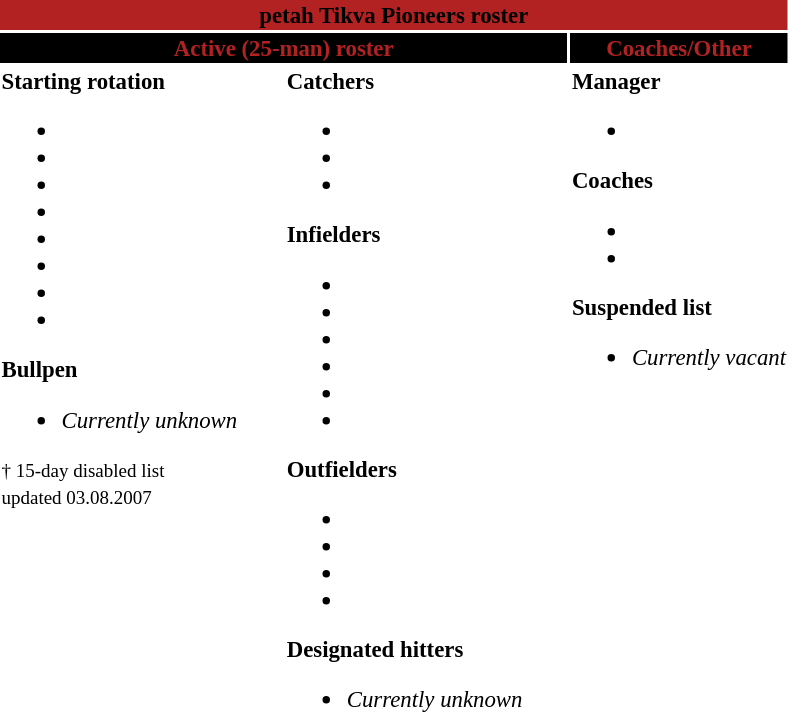<table class="toccolours" style="font-size: 95%;">
<tr>
<th colspan="10" style="background-color: firebrick; color: black; text-align: center;">petah Tikva Pioneers roster</th>
</tr>
<tr>
<td colspan="4" style="background-color: black; color: firebrick; text-align: center;"><strong>Active (25-man) roster</strong></td>
<td colspan="1" style="background-color: black; color: firebrick; text-align: center;"><strong>Coaches/Other</strong></td>
</tr>
<tr>
<td style="vertical-align:top;"><strong>Starting rotation</strong><br><ul><li></li><li></li><li></li><li></li><li></li><li></li><li></li><li></li></ul><strong>Bullpen</strong><ul><li><em>Currently unknown</em></li></ul><small>† 15-day disabled list</small><br>
<small> updated 03.08.2007</small><br>
<small></small></td>
<td width="25px"></td>
<td style="vertical-align:top;"><strong>Catchers</strong><br><ul><li></li><li></li><li></li></ul><strong>Infielders</strong><ul><li></li><li></li><li></li><li></li><li></li><li></li></ul><strong>Outfielders</strong><ul><li></li><li></li><li></li><li></li></ul><strong>Designated hitters</strong><ul><li><em>Currently unknown</em></li></ul></td>
<td width="25px"></td>
<td style="vertical-align:top;"><strong>Manager</strong><br><ul><li></li></ul><strong>Coaches</strong><ul><li></li><li></li></ul><strong>Suspended list</strong><ul><li><em>Currently vacant</em></li></ul></td>
</tr>
<tr>
</tr>
</table>
